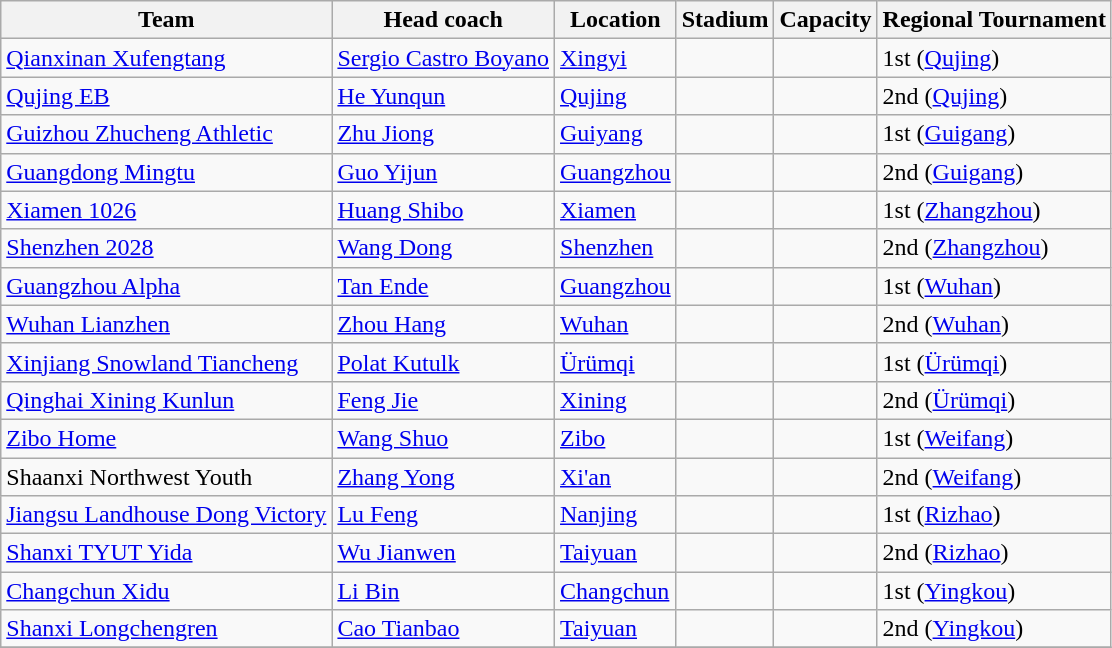<table class="wikitable sortable" style="font-size:100%">
<tr>
<th>Team</th>
<th>Head coach</th>
<th>Location</th>
<th>Stadium</th>
<th>Capacity</th>
<th>Regional Tournament</th>
</tr>
<tr>
<td><a href='#'>Qianxinan Xufengtang</a></td>
<td> <a href='#'>Sergio Castro Boyano</a></td>
<td><a href='#'>Xingyi</a></td>
<td></td>
<td></td>
<td data-sort-value="1">1st (<a href='#'>Qujing</a>)</td>
</tr>
<tr>
<td><a href='#'>Qujing EB</a></td>
<td> <a href='#'>He Yunqun</a></td>
<td><a href='#'>Qujing</a></td>
<td></td>
<td></td>
<td data-sort-value="2">2nd (<a href='#'>Qujing</a>)</td>
</tr>
<tr>
<td><a href='#'>Guizhou Zhucheng Athletic</a></td>
<td> <a href='#'>Zhu Jiong</a></td>
<td><a href='#'>Guiyang</a></td>
<td></td>
<td></td>
<td data-sort-value="3">1st (<a href='#'>Guigang</a>)</td>
</tr>
<tr>
<td><a href='#'>Guangdong Mingtu</a></td>
<td> <a href='#'>Guo Yijun</a></td>
<td><a href='#'>Guangzhou</a></td>
<td></td>
<td></td>
<td data-sort-value="4">2nd (<a href='#'>Guigang</a>)</td>
</tr>
<tr>
<td><a href='#'>Xiamen 1026</a></td>
<td> <a href='#'>Huang Shibo</a></td>
<td><a href='#'>Xiamen</a></td>
<td></td>
<td></td>
<td data-sort-value="5">1st (<a href='#'>Zhangzhou</a>)</td>
</tr>
<tr>
<td><a href='#'>Shenzhen 2028</a></td>
<td> <a href='#'>Wang Dong</a></td>
<td><a href='#'>Shenzhen</a></td>
<td></td>
<td></td>
<td data-sort-value="6">2nd (<a href='#'>Zhangzhou</a>)</td>
</tr>
<tr>
<td><a href='#'>Guangzhou Alpha</a></td>
<td> <a href='#'>Tan Ende</a></td>
<td><a href='#'>Guangzhou</a></td>
<td></td>
<td></td>
<td data-sort-value="7">1st (<a href='#'>Wuhan</a>)</td>
</tr>
<tr>
<td><a href='#'>Wuhan Lianzhen</a></td>
<td> <a href='#'>Zhou Hang</a></td>
<td><a href='#'>Wuhan</a></td>
<td></td>
<td></td>
<td data-sort-value="8">2nd (<a href='#'>Wuhan</a>)</td>
</tr>
<tr>
<td><a href='#'>Xinjiang Snowland Tiancheng</a></td>
<td> <a href='#'>Polat Kutulk</a></td>
<td><a href='#'>Ürümqi</a></td>
<td></td>
<td></td>
<td data-sort-value="9">1st (<a href='#'>Ürümqi</a>)</td>
</tr>
<tr>
<td><a href='#'>Qinghai Xining Kunlun</a></td>
<td> <a href='#'>Feng Jie</a></td>
<td><a href='#'>Xining</a></td>
<td></td>
<td></td>
<td data-sort-value="10">2nd (<a href='#'>Ürümqi</a>)</td>
</tr>
<tr>
<td><a href='#'>Zibo Home</a></td>
<td> <a href='#'>Wang Shuo</a></td>
<td><a href='#'>Zibo</a></td>
<td></td>
<td></td>
<td data-sort-value="11">1st (<a href='#'>Weifang</a>)</td>
</tr>
<tr>
<td>Shaanxi Northwest Youth</td>
<td> <a href='#'>Zhang Yong</a></td>
<td><a href='#'>Xi'an</a></td>
<td></td>
<td></td>
<td data-sort-value="12">2nd (<a href='#'>Weifang</a>)</td>
</tr>
<tr>
<td><a href='#'>Jiangsu Landhouse Dong Victory</a></td>
<td> <a href='#'>Lu Feng</a></td>
<td><a href='#'>Nanjing</a></td>
<td></td>
<td></td>
<td data-sort-value="13">1st (<a href='#'>Rizhao</a>)</td>
</tr>
<tr>
<td><a href='#'>Shanxi TYUT Yida</a></td>
<td> <a href='#'>Wu Jianwen</a></td>
<td><a href='#'>Taiyuan</a></td>
<td></td>
<td></td>
<td data-sort-value="14">2nd (<a href='#'>Rizhao</a>)</td>
</tr>
<tr>
<td><a href='#'>Changchun Xidu</a></td>
<td> <a href='#'>Li Bin</a></td>
<td><a href='#'>Changchun</a></td>
<td></td>
<td></td>
<td data-sort-value="15">1st (<a href='#'>Yingkou</a>)</td>
</tr>
<tr>
<td><a href='#'>Shanxi Longchengren</a></td>
<td> <a href='#'>Cao Tianbao</a></td>
<td><a href='#'>Taiyuan</a></td>
<td></td>
<td></td>
<td data-sort-value="16">2nd (<a href='#'>Yingkou</a>)</td>
</tr>
<tr>
</tr>
</table>
